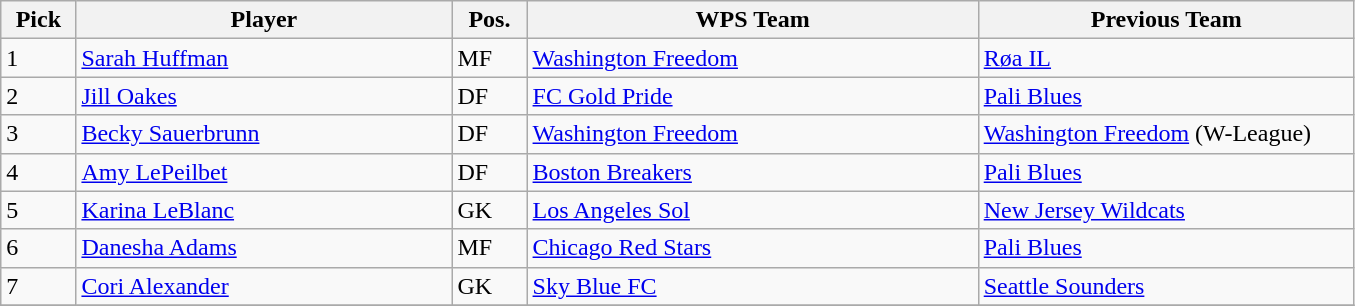<table class="wikitable">
<tr>
<th width="5%">Pick</th>
<th width="25%">Player</th>
<th width="5%">Pos.</th>
<th width="30%">WPS Team</th>
<th width="25%">Previous Team</th>
</tr>
<tr>
<td>1</td>
<td><a href='#'>Sarah Huffman</a></td>
<td>MF</td>
<td><a href='#'>Washington Freedom</a></td>
<td><a href='#'>Røa IL</a></td>
</tr>
<tr>
<td>2</td>
<td><a href='#'>Jill Oakes</a></td>
<td>DF</td>
<td><a href='#'>FC Gold Pride</a></td>
<td><a href='#'>Pali Blues</a></td>
</tr>
<tr>
<td>3</td>
<td><a href='#'>Becky Sauerbrunn</a></td>
<td>DF</td>
<td><a href='#'>Washington Freedom</a></td>
<td><a href='#'>Washington Freedom</a> (W-League)</td>
</tr>
<tr>
<td>4</td>
<td><a href='#'>Amy LePeilbet</a></td>
<td>DF</td>
<td><a href='#'>Boston Breakers</a></td>
<td><a href='#'>Pali Blues</a></td>
</tr>
<tr>
<td>5</td>
<td><a href='#'>Karina LeBlanc</a></td>
<td>GK</td>
<td><a href='#'>Los Angeles Sol</a></td>
<td><a href='#'>New Jersey Wildcats</a></td>
</tr>
<tr>
<td>6</td>
<td><a href='#'>Danesha Adams</a></td>
<td>MF</td>
<td><a href='#'>Chicago Red Stars</a></td>
<td><a href='#'>Pali Blues</a></td>
</tr>
<tr>
<td>7</td>
<td><a href='#'>Cori Alexander</a></td>
<td>GK</td>
<td><a href='#'>Sky Blue FC</a></td>
<td><a href='#'>Seattle Sounders</a></td>
</tr>
<tr>
</tr>
</table>
